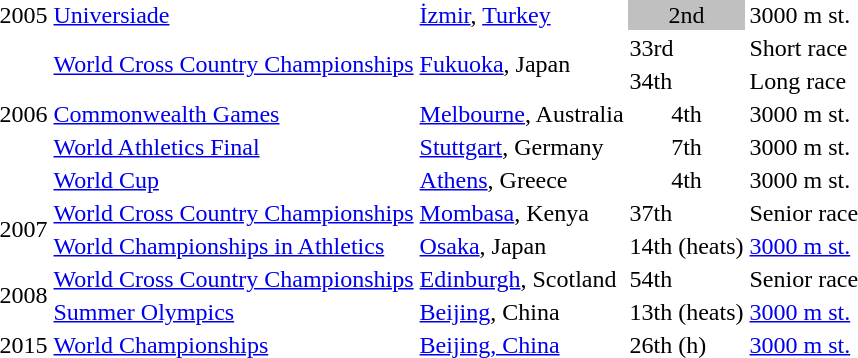<table>
<tr>
<td>2005</td>
<td><a href='#'>Universiade</a></td>
<td><a href='#'>İzmir</a>, <a href='#'>Turkey</a></td>
<td bgcolor="silver" align="center">2nd</td>
<td>3000 m st.</td>
</tr>
<tr>
<td rowspan=5>2006</td>
<td rowspan=2><a href='#'>World Cross Country Championships</a></td>
<td rowspan=2><a href='#'>Fukuoka</a>, Japan</td>
<td>33rd</td>
<td>Short race</td>
</tr>
<tr>
<td>34th</td>
<td>Long race</td>
</tr>
<tr>
<td><a href='#'>Commonwealth Games</a></td>
<td><a href='#'>Melbourne</a>, Australia</td>
<td align="center">4th</td>
<td>3000 m st.</td>
</tr>
<tr>
<td><a href='#'>World Athletics Final</a></td>
<td><a href='#'>Stuttgart</a>, Germany</td>
<td align="center">7th</td>
<td>3000 m st.</td>
</tr>
<tr>
<td><a href='#'>World Cup</a></td>
<td><a href='#'>Athens</a>, Greece</td>
<td align="center">4th</td>
<td>3000 m st.</td>
</tr>
<tr>
<td rowspan=2>2007</td>
<td><a href='#'>World Cross Country Championships</a></td>
<td><a href='#'>Mombasa</a>, Kenya</td>
<td>37th</td>
<td>Senior race</td>
</tr>
<tr>
<td><a href='#'>World Championships in Athletics</a></td>
<td><a href='#'>Osaka</a>, Japan</td>
<td>14th (heats)</td>
<td><a href='#'>3000 m st.</a></td>
</tr>
<tr>
<td rowspan=2>2008</td>
<td><a href='#'>World Cross Country Championships</a></td>
<td><a href='#'>Edinburgh</a>, Scotland</td>
<td>54th</td>
<td>Senior race</td>
</tr>
<tr>
<td><a href='#'>Summer Olympics</a></td>
<td><a href='#'>Beijing</a>, China</td>
<td>13th (heats)</td>
<td><a href='#'>3000 m st.</a></td>
</tr>
<tr>
<td>2015</td>
<td><a href='#'>World Championships</a></td>
<td><a href='#'>Beijing, China</a></td>
<td>26th (h)</td>
<td><a href='#'>3000 m st.</a></td>
</tr>
</table>
